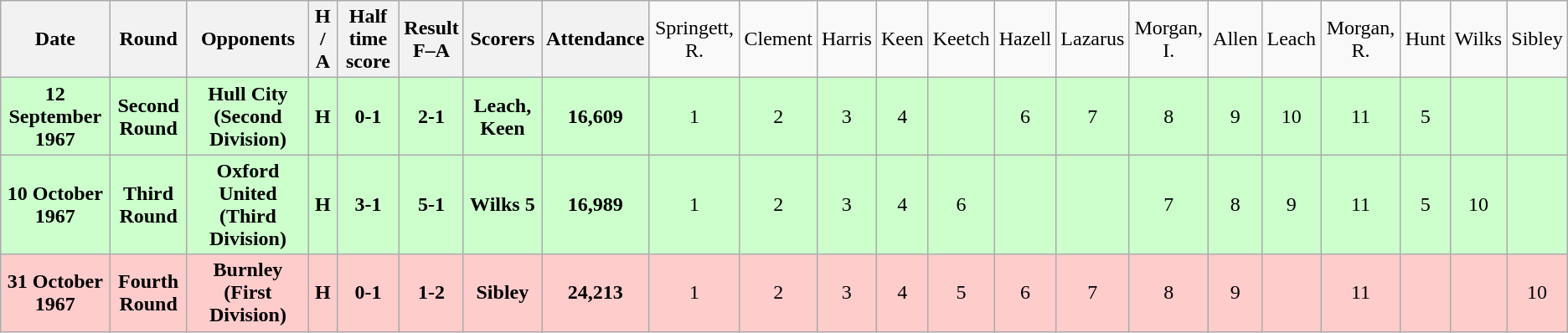<table class="wikitable" style="text-align:center">
<tr>
<th><strong>Date</strong></th>
<th><strong>Round</strong></th>
<th><strong>Opponents</strong></th>
<th><strong>H / A</strong></th>
<th><strong>Half time score</strong></th>
<th><strong>Result</strong><br><strong>F–A</strong></th>
<th><strong>Scorers</strong></th>
<th><strong>Attendance</strong></th>
<td>Springett, R.</td>
<td>Clement</td>
<td>Harris</td>
<td>Keen</td>
<td>Keetch</td>
<td>Hazell</td>
<td>Lazarus</td>
<td>Morgan, I.</td>
<td>Allen</td>
<td>Leach</td>
<td>Morgan, R.</td>
<td>Hunt</td>
<td>Wilks</td>
<td>Sibley</td>
</tr>
<tr bgcolor="#ccffcc">
<td><strong>12 September 1967</strong></td>
<td><strong>Second Round</strong></td>
<td><strong>Hull City (Second Division)</strong></td>
<td><strong>H</strong></td>
<td><strong>0-1</strong></td>
<td><strong>2-1</strong></td>
<td><strong>Leach, Keen</strong></td>
<td><strong>16,609</strong></td>
<td>1</td>
<td>2</td>
<td>3</td>
<td>4</td>
<td></td>
<td>6</td>
<td>7</td>
<td>8</td>
<td>9</td>
<td>10</td>
<td>11</td>
<td>5</td>
<td></td>
<td></td>
</tr>
<tr bgcolor="#ccffcc">
<td><strong>10 October 1967</strong></td>
<td><strong>Third Round</strong></td>
<td><strong>Oxford United (Third Division)</strong></td>
<td><strong>H</strong></td>
<td><strong>3-1</strong></td>
<td><strong>5-1</strong></td>
<td><strong>Wilks 5</strong></td>
<td><strong>16,989</strong></td>
<td>1</td>
<td>2</td>
<td>3</td>
<td>4</td>
<td>6</td>
<td></td>
<td></td>
<td>7</td>
<td>8</td>
<td>9</td>
<td>11</td>
<td>5</td>
<td>10</td>
<td></td>
</tr>
<tr bgcolor="#ffcccc">
<td><strong>31 October 1967</strong></td>
<td><strong>Fourth Round</strong></td>
<td><strong>Burnley (First Division)</strong></td>
<td><strong>H</strong></td>
<td><strong>0-1</strong></td>
<td><strong>1-2</strong></td>
<td><strong>Sibley</strong></td>
<td><strong>24,213</strong></td>
<td>1</td>
<td>2</td>
<td>3</td>
<td>4</td>
<td>5</td>
<td>6</td>
<td>7</td>
<td>8</td>
<td>9</td>
<td></td>
<td>11</td>
<td></td>
<td></td>
<td>10</td>
</tr>
</table>
